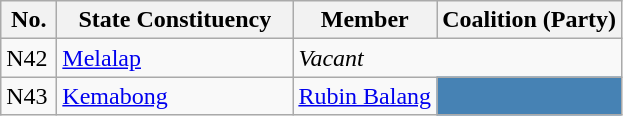<table class="wikitable sortable">
<tr>
<th width="30">No.</th>
<th width="150">State Constituency</th>
<th>Member</th>
<th>Coalition (Party)</th>
</tr>
<tr>
<td>N42</td>
<td><a href='#'>Melalap</a></td>
<td colspan=2><em>Vacant</em></td>
</tr>
<tr>
<td>N43</td>
<td><a href='#'>Kemabong</a></td>
<td><a href='#'>Rubin Balang</a></td>
<td style="background-color: #4682B4;"></td>
</tr>
</table>
